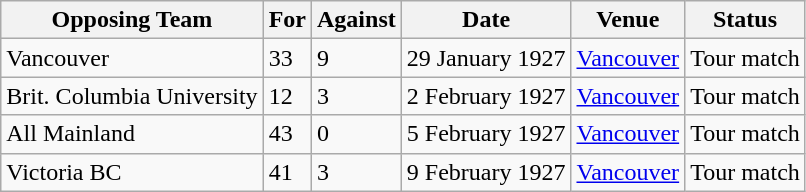<table class=wikitable>
<tr>
<th>Opposing Team</th>
<th>For</th>
<th>Against</th>
<th>Date</th>
<th>Venue</th>
<th>Status</th>
</tr>
<tr>
<td>Vancouver</td>
<td>33</td>
<td>9</td>
<td>29 January 1927</td>
<td><a href='#'>Vancouver</a></td>
<td>Tour match</td>
</tr>
<tr>
<td>Brit. Columbia University</td>
<td>12</td>
<td>3</td>
<td>2 February 1927</td>
<td><a href='#'>Vancouver</a></td>
<td>Tour match</td>
</tr>
<tr>
<td>All Mainland</td>
<td>43</td>
<td>0</td>
<td>5 February 1927</td>
<td><a href='#'>Vancouver</a></td>
<td>Tour match</td>
</tr>
<tr>
<td>Victoria BC</td>
<td>41</td>
<td>3</td>
<td>9 February 1927</td>
<td><a href='#'>Vancouver</a></td>
<td>Tour match</td>
</tr>
</table>
